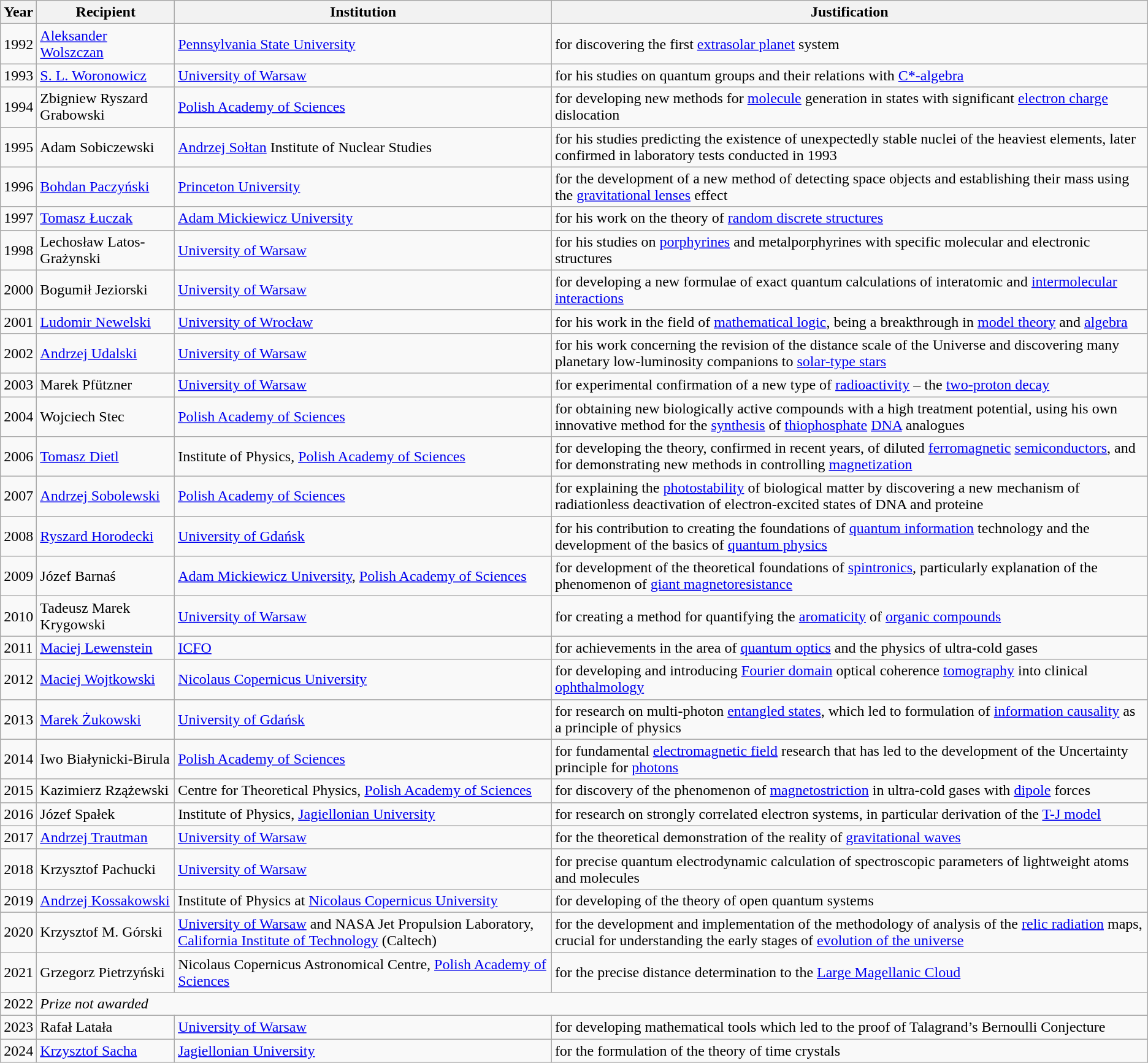<table class="wikitable">
<tr>
<th>Year</th>
<th>Recipient</th>
<th>Institution</th>
<th>Justification</th>
</tr>
<tr>
<td>1992</td>
<td><a href='#'>Aleksander Wolszczan</a></td>
<td><a href='#'>Pennsylvania State University</a></td>
<td>for discovering the first <a href='#'>extrasolar planet</a> system</td>
</tr>
<tr>
<td>1993</td>
<td><a href='#'>S. L. Woronowicz</a></td>
<td><a href='#'>University of Warsaw</a></td>
<td>for his studies on quantum groups and their relations with <a href='#'>C*-algebra</a></td>
</tr>
<tr>
<td>1994</td>
<td>Zbigniew Ryszard Grabowski</td>
<td><a href='#'>Polish Academy of Sciences</a></td>
<td>for developing new methods for <a href='#'>molecule</a> generation in states with significant <a href='#'>electron charge</a> dislocation</td>
</tr>
<tr>
<td>1995</td>
<td>Adam Sobiczewski</td>
<td><a href='#'>Andrzej Sołtan</a> Institute of Nuclear Studies</td>
<td>for his studies predicting the existence of unexpectedly stable nuclei of the heaviest elements, later confirmed in laboratory tests conducted in 1993</td>
</tr>
<tr>
<td>1996</td>
<td><a href='#'>Bohdan Paczyński</a></td>
<td><a href='#'>Princeton University</a></td>
<td>for the development of a new method of detecting space objects and establishing their mass using the <a href='#'>gravitational lenses</a> effect</td>
</tr>
<tr>
<td>1997</td>
<td><a href='#'>Tomasz Łuczak</a></td>
<td><a href='#'>Adam Mickiewicz University</a></td>
<td>for his work on the theory of <a href='#'>random discrete structures</a></td>
</tr>
<tr>
<td>1998</td>
<td>Lechosław Latos-Grażynski</td>
<td><a href='#'>University of Warsaw</a></td>
<td>for his studies on <a href='#'>porphyrines</a> and metalporphyrines with specific molecular and electronic structures</td>
</tr>
<tr>
<td>2000</td>
<td>Bogumił Jeziorski</td>
<td><a href='#'>University of Warsaw</a></td>
<td>for developing a new formulae of exact quantum calculations of interatomic and <a href='#'>intermolecular interactions</a></td>
</tr>
<tr>
<td>2001</td>
<td><a href='#'>Ludomir Newelski</a></td>
<td><a href='#'>University of Wrocław</a></td>
<td>for his work in the field of <a href='#'>mathematical logic</a>, being a breakthrough in <a href='#'>model theory</a> and <a href='#'>algebra</a></td>
</tr>
<tr>
<td>2002</td>
<td><a href='#'>Andrzej Udalski</a></td>
<td><a href='#'>University of Warsaw</a></td>
<td>for his work concerning the revision of the distance scale of the Universe and discovering many planetary low-luminosity companions to <a href='#'>solar-type stars</a></td>
</tr>
<tr>
<td>2003</td>
<td>Marek Pfützner</td>
<td><a href='#'>University of Warsaw</a></td>
<td>for experimental confirmation of a new type of <a href='#'>radioactivity</a> – the <a href='#'>two-proton decay</a></td>
</tr>
<tr>
<td>2004</td>
<td>Wojciech Stec</td>
<td><a href='#'>Polish Academy of Sciences</a></td>
<td>for obtaining new biologically active compounds with a high treatment potential, using his own innovative method for the <a href='#'>synthesis</a> of <a href='#'>thiophosphate</a> <a href='#'>DNA</a> analogues</td>
</tr>
<tr>
<td>2006</td>
<td><a href='#'>Tomasz Dietl</a></td>
<td>Institute of Physics, <a href='#'>Polish Academy of Sciences</a></td>
<td>for developing the theory, confirmed in recent years, of diluted <a href='#'>ferromagnetic</a> <a href='#'>semiconductors</a>, and for demonstrating new methods in controlling <a href='#'>magnetization</a></td>
</tr>
<tr>
<td>2007</td>
<td><a href='#'>Andrzej Sobolewski</a></td>
<td><a href='#'>Polish Academy of Sciences</a></td>
<td>for explaining the <a href='#'>photostability</a> of biological matter by discovering a new mechanism of radiationless deactivation of electron-excited states of DNA and proteine</td>
</tr>
<tr>
<td>2008</td>
<td><a href='#'>Ryszard Horodecki</a></td>
<td><a href='#'>University of Gdańsk</a></td>
<td>for his contribution to creating the foundations of <a href='#'>quantum information</a> technology and the development of the basics of <a href='#'>quantum physics</a></td>
</tr>
<tr>
<td>2009</td>
<td>Józef Barnaś</td>
<td><a href='#'>Adam Mickiewicz University</a>, <a href='#'>Polish Academy of Sciences</a></td>
<td>for development of the theoretical foundations of <a href='#'>spintronics</a>, particularly explanation of the phenomenon of <a href='#'>giant magnetoresistance</a></td>
</tr>
<tr>
<td>2010</td>
<td>Tadeusz Marek Krygowski</td>
<td><a href='#'>University of Warsaw</a></td>
<td>for creating a method for quantifying the <a href='#'>aromaticity</a> of <a href='#'>organic compounds</a></td>
</tr>
<tr>
<td>2011</td>
<td><a href='#'>Maciej Lewenstein</a></td>
<td><a href='#'>ICFO</a></td>
<td>for achievements in the area of <a href='#'>quantum optics</a> and the physics of ultra-cold gases</td>
</tr>
<tr>
<td>2012</td>
<td><a href='#'>Maciej Wojtkowski</a></td>
<td><a href='#'>Nicolaus Copernicus University</a></td>
<td>for developing and introducing <a href='#'>Fourier domain</a> optical coherence <a href='#'>tomography</a> into clinical <a href='#'>ophthalmology</a></td>
</tr>
<tr>
<td>2013</td>
<td><a href='#'>Marek Żukowski</a></td>
<td><a href='#'>University of Gdańsk</a></td>
<td>for research on multi-photon <a href='#'>entangled states</a>, which led to formulation of <a href='#'>information causality</a> as a principle of physics</td>
</tr>
<tr>
<td>2014</td>
<td>Iwo Białynicki-Birula</td>
<td><a href='#'>Polish Academy of Sciences</a></td>
<td>for fundamental <a href='#'>electromagnetic field</a> research that has led to the development of the Uncertainty principle for <a href='#'>photons</a></td>
</tr>
<tr>
<td>2015</td>
<td>Kazimierz Rzążewski</td>
<td>Centre for Theoretical Physics, <a href='#'>Polish Academy of Sciences</a></td>
<td>for discovery of the phenomenon of <a href='#'>magnetostriction</a> in ultra-cold gases with <a href='#'>dipole</a> forces</td>
</tr>
<tr>
<td>2016</td>
<td>Józef Spałek</td>
<td>Institute of Physics, <a href='#'>Jagiellonian University</a></td>
<td>for research on strongly correlated electron systems, in particular derivation of the <a href='#'>T-J model</a></td>
</tr>
<tr>
<td>2017</td>
<td><a href='#'>Andrzej Trautman</a></td>
<td><a href='#'>University of Warsaw</a></td>
<td>for the theoretical demonstration of the reality of <a href='#'>gravitational waves</a></td>
</tr>
<tr>
<td>2018</td>
<td>Krzysztof Pachucki</td>
<td><a href='#'>University of Warsaw</a></td>
<td>for precise quantum electrodynamic calculation of spectroscopic parameters of lightweight atoms and molecules</td>
</tr>
<tr>
<td>2019</td>
<td><a href='#'>Andrzej Kossakowski</a></td>
<td>Institute of Physics at <a href='#'>Nicolaus Copernicus University</a></td>
<td>for developing of the theory of open quantum systems</td>
</tr>
<tr>
<td>2020</td>
<td>Krzysztof M. Górski</td>
<td><a href='#'>University of Warsaw</a> and NASA Jet Propulsion Laboratory, <a href='#'>California Institute of Technology</a> (Caltech)</td>
<td>for the development and implementation of the methodology of analysis of the <a href='#'>relic radiation</a> maps, crucial for understanding the early stages of <a href='#'>evolution of the universe</a></td>
</tr>
<tr>
<td>2021</td>
<td>Grzegorz Pietrzyński</td>
<td>Nicolaus Copernicus Astronomical Centre, <a href='#'>Polish Academy of Sciences</a></td>
<td>for the precise distance determination to the <a href='#'>Large Magellanic Cloud</a></td>
</tr>
<tr>
<td>2022</td>
<td colspan="3"><em>Prize not awarded</em></td>
</tr>
<tr>
<td>2023</td>
<td>Rafał Latała</td>
<td><a href='#'>University of Warsaw</a></td>
<td>for developing mathematical tools which led to the proof of Talagrand’s Bernoulli Conjecture</td>
</tr>
<tr>
<td>2024</td>
<td><a href='#'>Krzysztof Sacha</a></td>
<td><a href='#'>Jagiellonian University</a></td>
<td>for the formulation of the theory of time crystals</td>
</tr>
</table>
